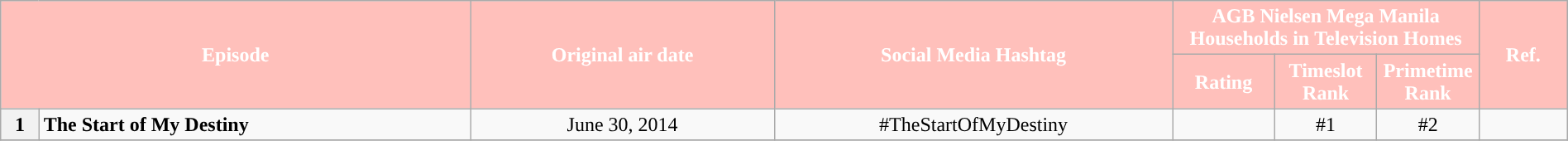<table class="wikitable" style="text-align:center; font-size:100%; line-height:18px;"  width="100%">
<tr>
<th colspan="2" rowspan="2" style="background-color:#FFC0BB; color:#ffffff;">Episode</th>
<th style="background:#FFC0BB; color:white" rowspan="2">Original air date</th>
<th style="background:#FFC0BB; color:white" rowspan="2">Social Media Hashtag</th>
<th style="background-color:#FFC0BB; color:#ffffff;" colspan="3">AGB Nielsen Mega Manila Households in Television Homes</th>
<th rowspan="2" style="background:#FFC0BB; color:white">Ref.</th>
</tr>
<tr style="text-align: center style=">
<th style="background-color:#FFC0BB; width:75px; color:#ffffff;">Rating</th>
<th style="background-color:#FFC0BB; width:75px; color:#ffffff;">Timeslot Rank</th>
<th style="background-color:#FFC0BB; width:75px; color:#ffffff;">Primetime Rank</th>
</tr>
<tr>
<th>1</th>
<td style="text-align: left;"><strong>The Start of My Destiny</strong></td>
<td>June 30, 2014</td>
<td>#TheStartOfMyDestiny</td>
<td></td>
<td>#1</td>
<td>#2</td>
<td></td>
</tr>
<tr>
</tr>
</table>
